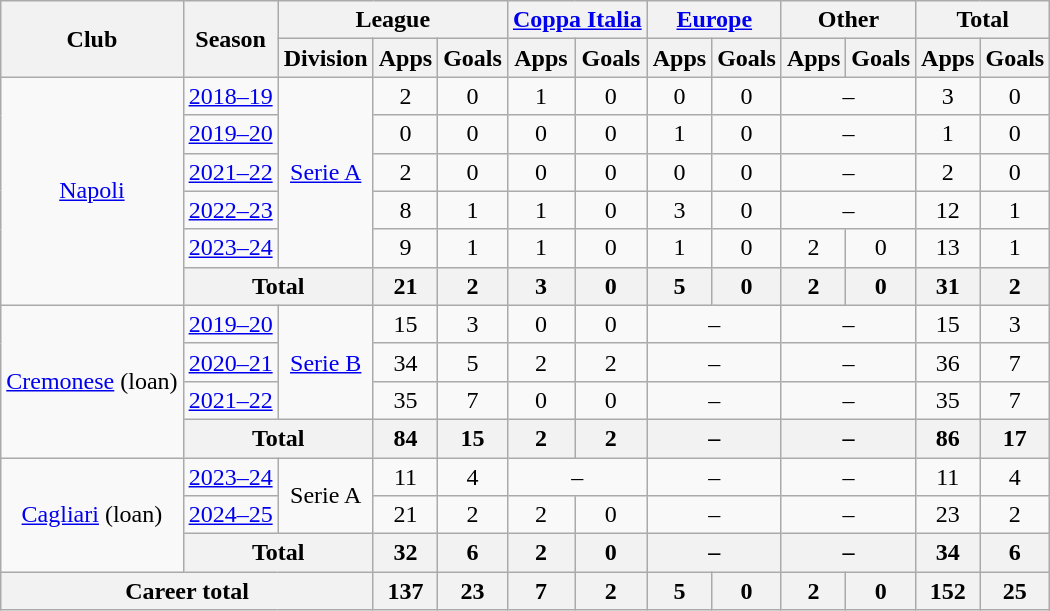<table class="wikitable" style="text-align:center">
<tr>
<th rowspan="2">Club</th>
<th rowspan="2">Season</th>
<th colspan="3">League</th>
<th colspan="2"><a href='#'>Coppa Italia</a></th>
<th colspan="2"><a href='#'>Europe</a></th>
<th colspan="2">Other</th>
<th colspan="3">Total</th>
</tr>
<tr>
<th>Division</th>
<th>Apps</th>
<th>Goals</th>
<th>Apps</th>
<th>Goals</th>
<th>Apps</th>
<th>Goals</th>
<th>Apps</th>
<th>Goals</th>
<th>Apps</th>
<th>Goals</th>
</tr>
<tr>
<td rowspan="6"><a href='#'>Napoli</a></td>
<td><a href='#'>2018–19</a></td>
<td rowspan="5"><a href='#'>Serie A</a></td>
<td>2</td>
<td>0</td>
<td>1</td>
<td>0</td>
<td>0</td>
<td>0</td>
<td colspan="2">–</td>
<td>3</td>
<td>0</td>
</tr>
<tr>
<td><a href='#'>2019–20</a></td>
<td>0</td>
<td>0</td>
<td>0</td>
<td>0</td>
<td>1</td>
<td>0</td>
<td colspan="2">–</td>
<td>1</td>
<td>0</td>
</tr>
<tr>
<td><a href='#'>2021–22</a></td>
<td>2</td>
<td>0</td>
<td>0</td>
<td>0</td>
<td>0</td>
<td>0</td>
<td colspan="2">–</td>
<td>2</td>
<td>0</td>
</tr>
<tr>
<td><a href='#'>2022–23</a></td>
<td>8</td>
<td>1</td>
<td>1</td>
<td>0</td>
<td>3</td>
<td>0</td>
<td colspan="2">–</td>
<td>12</td>
<td>1</td>
</tr>
<tr>
<td><a href='#'>2023–24</a></td>
<td>9</td>
<td>1</td>
<td>1</td>
<td>0</td>
<td>1</td>
<td>0</td>
<td>2</td>
<td>0</td>
<td>13</td>
<td>1</td>
</tr>
<tr>
<th colspan="2">Total</th>
<th>21</th>
<th>2</th>
<th>3</th>
<th>0</th>
<th>5</th>
<th>0</th>
<th>2</th>
<th>0</th>
<th>31</th>
<th>2</th>
</tr>
<tr>
<td rowspan="4"><a href='#'>Cremonese</a> (loan)</td>
<td><a href='#'>2019–20</a></td>
<td rowspan="3"><a href='#'>Serie B</a></td>
<td>15</td>
<td>3</td>
<td>0</td>
<td>0</td>
<td colspan="2">–</td>
<td colspan="2">–</td>
<td>15</td>
<td>3</td>
</tr>
<tr>
<td><a href='#'>2020–21</a></td>
<td>34</td>
<td>5</td>
<td>2</td>
<td>2</td>
<td colspan="2">–</td>
<td colspan="2">–</td>
<td>36</td>
<td>7</td>
</tr>
<tr>
<td><a href='#'>2021–22</a></td>
<td>35</td>
<td>7</td>
<td>0</td>
<td>0</td>
<td colspan="2">–</td>
<td colspan="2">–</td>
<td>35</td>
<td>7</td>
</tr>
<tr>
<th colspan="2">Total</th>
<th>84</th>
<th>15</th>
<th>2</th>
<th>2</th>
<th colspan="2">–</th>
<th colspan="2">–</th>
<th>86</th>
<th>17</th>
</tr>
<tr>
<td rowspan="3"><a href='#'>Cagliari</a> (loan)</td>
<td><a href='#'>2023–24</a></td>
<td rowspan="2">Serie A</td>
<td>11</td>
<td>4</td>
<td colspan="2">–</td>
<td colspan="2">–</td>
<td colspan="2">–</td>
<td>11</td>
<td>4</td>
</tr>
<tr>
<td><a href='#'>2024–25</a></td>
<td>21</td>
<td>2</td>
<td>2</td>
<td>0</td>
<td colspan="2">–</td>
<td colspan="2">–</td>
<td>23</td>
<td>2</td>
</tr>
<tr>
<th colspan="2">Total</th>
<th>32</th>
<th>6</th>
<th>2</th>
<th>0</th>
<th colspan="2">–</th>
<th colspan="2">–</th>
<th>34</th>
<th>6</th>
</tr>
<tr>
<th colspan="3">Career total</th>
<th>137</th>
<th>23</th>
<th>7</th>
<th>2</th>
<th>5</th>
<th>0</th>
<th>2</th>
<th>0</th>
<th>152</th>
<th>25</th>
</tr>
</table>
